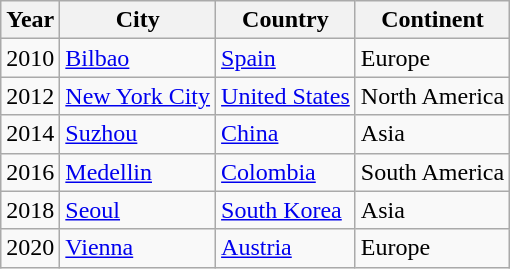<table class="wikitable sortable">
<tr>
<th>Year</th>
<th>City</th>
<th>Country</th>
<th>Continent</th>
</tr>
<tr>
<td>2010</td>
<td><a href='#'>Bilbao</a></td>
<td><a href='#'>Spain</a></td>
<td>Europe</td>
</tr>
<tr>
<td>2012</td>
<td><a href='#'>New York City</a></td>
<td><a href='#'>United States</a></td>
<td>North America</td>
</tr>
<tr>
<td>2014</td>
<td><a href='#'>Suzhou</a></td>
<td><a href='#'>China</a></td>
<td>Asia</td>
</tr>
<tr>
<td>2016</td>
<td><a href='#'>Medellin</a></td>
<td><a href='#'>Colombia</a></td>
<td>South America</td>
</tr>
<tr>
<td>2018</td>
<td><a href='#'>Seoul</a></td>
<td><a href='#'>South Korea</a></td>
<td>Asia</td>
</tr>
<tr>
<td>2020</td>
<td><a href='#'>Vienna</a></td>
<td><a href='#'>Austria</a></td>
<td>Europe</td>
</tr>
</table>
